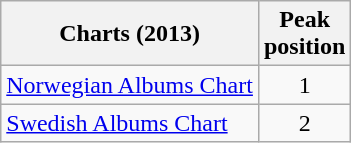<table class="wikitable sortable">
<tr>
<th>Charts (2013)</th>
<th>Peak<br>position</th>
</tr>
<tr>
<td><a href='#'>Norwegian Albums Chart</a></td>
<td align="center">1</td>
</tr>
<tr>
<td><a href='#'>Swedish Albums Chart</a></td>
<td align="center">2</td>
</tr>
</table>
